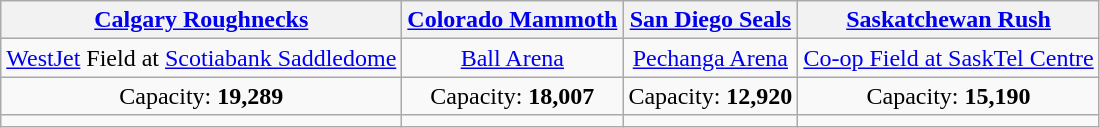<table class="wikitable" style="text-align:center">
<tr>
<th><a href='#'>Calgary Roughnecks</a></th>
<th><a href='#'>Colorado Mammoth</a></th>
<th><a href='#'>San Diego Seals</a></th>
<th><a href='#'>Saskatchewan Rush</a></th>
</tr>
<tr>
<td><a href='#'>WestJet</a> Field at <a href='#'>Scotiabank Saddledome</a></td>
<td><a href='#'>Ball Arena</a></td>
<td><a href='#'>Pechanga Arena</a></td>
<td><a href='#'>Co-op Field at SaskTel Centre</a></td>
</tr>
<tr>
<td>Capacity: <strong>19,289 </strong></td>
<td>Capacity: <strong>18,007</strong></td>
<td>Capacity: <strong>12,920</strong></td>
<td>Capacity: <strong>15,190</strong></td>
</tr>
<tr>
<td></td>
<td></td>
<td></td>
<td></td>
</tr>
</table>
